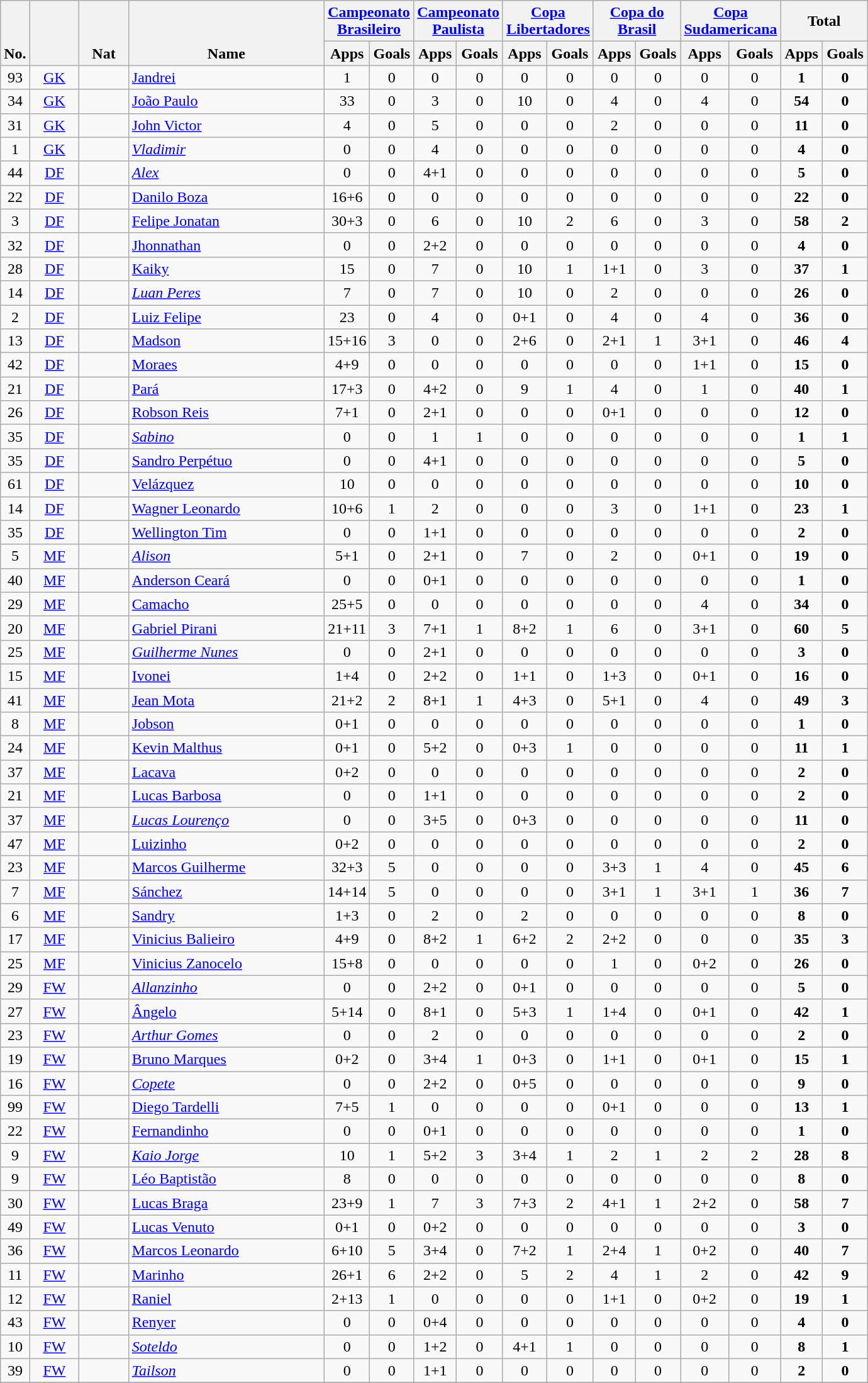<table class="wikitable sortable" style="text-align:center">
<tr>
<th rowspan="2" width="20" valign="bottom">No.</th>
<th rowspan="2" width="45" valign="bottom"></th>
<th rowspan="2" width="45" valign="bottom">Nat</th>
<th rowspan="2" width="200" valign="bottom">Name</th>
<th colspan="2" width="85"><a href='#'>Campeonato Brasileiro</a></th>
<th colspan="2" width="85"><a href='#'>Campeonato Paulista</a></th>
<th colspan="2" width="85"><a href='#'>Copa Libertadores</a></th>
<th colspan="2" width="85"><a href='#'>Copa do Brasil</a></th>
<th colspan="2" width="85"><a href='#'>Copa Sudamericana</a></th>
<th colspan="2" width="85">Total</th>
</tr>
<tr>
<th>Apps</th>
<th>Goals</th>
<th>Apps</th>
<th>Goals</th>
<th>Apps</th>
<th>Goals</th>
<th>Apps</th>
<th>Goals</th>
<th>Apps</th>
<th>Goals</th>
<th>Apps</th>
<th>Goals</th>
</tr>
<tr>
<td>93</td>
<td><a href='#'>GK</a></td>
<td></td>
<td align=left><a href='#'>Jandrei</a></td>
<td>1</td>
<td>0</td>
<td>0</td>
<td>0</td>
<td>0</td>
<td>0</td>
<td>0</td>
<td>0</td>
<td>0</td>
<td>0</td>
<td><strong>1</strong></td>
<td><strong>0</strong></td>
</tr>
<tr>
<td>34</td>
<td><a href='#'>GK</a></td>
<td></td>
<td align=left><a href='#'>João Paulo</a></td>
<td>33</td>
<td>0</td>
<td>3</td>
<td>0</td>
<td>10</td>
<td>0</td>
<td>4</td>
<td>0</td>
<td>4</td>
<td>0</td>
<td><strong>54</strong></td>
<td><strong>0</strong></td>
</tr>
<tr>
<td>31</td>
<td><a href='#'>GK</a></td>
<td></td>
<td align=left><a href='#'>John Victor</a></td>
<td>4</td>
<td>0</td>
<td>5</td>
<td>0</td>
<td>0</td>
<td>0</td>
<td>2</td>
<td>0</td>
<td>0</td>
<td>0</td>
<td><strong>11</strong></td>
<td><strong>0</strong></td>
</tr>
<tr>
<td>1</td>
<td><a href='#'>GK</a></td>
<td></td>
<td align=left><em><a href='#'>Vladimir</a></em></td>
<td>0</td>
<td>0</td>
<td>4</td>
<td>0</td>
<td>0</td>
<td>0</td>
<td>0</td>
<td>0</td>
<td>0</td>
<td>0</td>
<td><strong>4</strong></td>
<td><strong>0</strong></td>
</tr>
<tr>
<td>44</td>
<td><a href='#'>DF</a></td>
<td></td>
<td align=left><em><a href='#'>Alex</a></em></td>
<td>0</td>
<td>0</td>
<td>4+1</td>
<td>0</td>
<td>0</td>
<td>0</td>
<td>0</td>
<td>0</td>
<td>0</td>
<td>0</td>
<td><strong>5</strong></td>
<td><strong>0</strong></td>
</tr>
<tr>
<td>22</td>
<td><a href='#'>DF</a></td>
<td></td>
<td align=left><a href='#'>Danilo Boza</a></td>
<td>16+6</td>
<td>0</td>
<td>0</td>
<td>0</td>
<td>0</td>
<td>0</td>
<td>0</td>
<td>0</td>
<td>0</td>
<td>0</td>
<td><strong>22</strong></td>
<td><strong>0</strong></td>
</tr>
<tr>
<td>3</td>
<td><a href='#'>DF</a></td>
<td></td>
<td align=left><a href='#'>Felipe Jonatan</a></td>
<td>30+3</td>
<td>0</td>
<td>6</td>
<td>0</td>
<td>10</td>
<td>2</td>
<td>6</td>
<td>0</td>
<td>3</td>
<td>0</td>
<td><strong>58</strong></td>
<td><strong>2</strong></td>
</tr>
<tr>
<td>32</td>
<td><a href='#'>DF</a></td>
<td></td>
<td align=left><a href='#'>Jhonnathan</a></td>
<td>0</td>
<td>0</td>
<td>2+2</td>
<td>0</td>
<td>0</td>
<td>0</td>
<td>0</td>
<td>0</td>
<td>0</td>
<td>0</td>
<td><strong>4</strong></td>
<td><strong>0</strong></td>
</tr>
<tr>
<td>28</td>
<td><a href='#'>DF</a></td>
<td></td>
<td align=left><a href='#'>Kaiky</a></td>
<td>15</td>
<td>0</td>
<td>7</td>
<td>0</td>
<td>10</td>
<td>1</td>
<td>1+1</td>
<td>0</td>
<td>3</td>
<td>0</td>
<td><strong>37</strong></td>
<td><strong>1</strong></td>
</tr>
<tr>
<td>14</td>
<td><a href='#'>DF</a></td>
<td></td>
<td align=left><em><a href='#'>Luan Peres</a></em></td>
<td>7</td>
<td>0</td>
<td>7</td>
<td>0</td>
<td>10</td>
<td>0</td>
<td>2</td>
<td>0</td>
<td>0</td>
<td>0</td>
<td><strong>26</strong></td>
<td><strong>0</strong></td>
</tr>
<tr>
<td>2</td>
<td><a href='#'>DF</a></td>
<td></td>
<td align=left><a href='#'>Luiz Felipe</a></td>
<td>23</td>
<td>0</td>
<td>4</td>
<td>0</td>
<td>0+1</td>
<td>0</td>
<td>4</td>
<td>0</td>
<td>4</td>
<td>0</td>
<td><strong>36</strong></td>
<td><strong>0</strong></td>
</tr>
<tr>
<td>13</td>
<td><a href='#'>DF</a></td>
<td></td>
<td align=left><a href='#'>Madson</a></td>
<td>15+16</td>
<td>3</td>
<td>0</td>
<td>0</td>
<td>2+6</td>
<td>0</td>
<td>2+1</td>
<td>1</td>
<td>3+1</td>
<td>0</td>
<td><strong>46</strong></td>
<td><strong>4</strong></td>
</tr>
<tr>
<td>42</td>
<td><a href='#'>DF</a></td>
<td></td>
<td align=left><a href='#'>Moraes</a></td>
<td>4+9</td>
<td>0</td>
<td>0</td>
<td>0</td>
<td>0</td>
<td>0</td>
<td>0</td>
<td>0</td>
<td>1+1</td>
<td>0</td>
<td><strong>15</strong></td>
<td><strong>0</strong></td>
</tr>
<tr>
<td>21</td>
<td><a href='#'>DF</a></td>
<td></td>
<td align=left><a href='#'>Pará</a></td>
<td>17+3</td>
<td>0</td>
<td>4+2</td>
<td>0</td>
<td>9</td>
<td>1</td>
<td>4</td>
<td>0</td>
<td>1</td>
<td>0</td>
<td><strong>40</strong></td>
<td><strong>1</strong></td>
</tr>
<tr>
<td>26</td>
<td><a href='#'>DF</a></td>
<td></td>
<td align=left><a href='#'>Robson Reis</a></td>
<td>7+1</td>
<td>0</td>
<td>2+1</td>
<td>0</td>
<td>0</td>
<td>0</td>
<td>0+1</td>
<td>0</td>
<td>0</td>
<td>0</td>
<td><strong>12</strong></td>
<td><strong>0</strong></td>
</tr>
<tr>
<td>35</td>
<td><a href='#'>DF</a></td>
<td></td>
<td align=left><em><a href='#'>Sabino</a></em></td>
<td>0</td>
<td>0</td>
<td>1</td>
<td>1</td>
<td>0</td>
<td>0</td>
<td>0</td>
<td>0</td>
<td>0</td>
<td>0</td>
<td><strong>1</strong></td>
<td><strong>1</strong></td>
</tr>
<tr>
<td>35</td>
<td><a href='#'>DF</a></td>
<td></td>
<td align=left><a href='#'>Sandro Perpétuo</a></td>
<td>0</td>
<td>0</td>
<td>4+1</td>
<td>0</td>
<td>0</td>
<td>0</td>
<td>0</td>
<td>0</td>
<td>0</td>
<td>0</td>
<td><strong>5</strong></td>
<td><strong>0</strong></td>
</tr>
<tr>
<td>61</td>
<td><a href='#'>DF</a></td>
<td></td>
<td align=left><a href='#'>Velázquez</a></td>
<td>10</td>
<td>0</td>
<td>0</td>
<td>0</td>
<td>0</td>
<td>0</td>
<td>0</td>
<td>0</td>
<td>0</td>
<td>0</td>
<td><strong>10</strong></td>
<td><strong>0</strong></td>
</tr>
<tr>
<td>14</td>
<td><a href='#'>DF</a></td>
<td></td>
<td align=left><a href='#'>Wagner Leonardo</a></td>
<td>10+6</td>
<td>1</td>
<td>2</td>
<td>0</td>
<td>0</td>
<td>0</td>
<td>3</td>
<td>0</td>
<td>1+1</td>
<td>0</td>
<td><strong>23</strong></td>
<td><strong>1</strong></td>
</tr>
<tr>
<td>35</td>
<td><a href='#'>DF</a></td>
<td></td>
<td align=left><a href='#'>Wellington Tim</a></td>
<td>0</td>
<td>0</td>
<td>1+1</td>
<td>0</td>
<td>0</td>
<td>0</td>
<td>0</td>
<td>0</td>
<td>0</td>
<td>0</td>
<td><strong>2</strong></td>
<td><strong>0</strong></td>
</tr>
<tr>
<td>5</td>
<td><a href='#'>MF</a></td>
<td></td>
<td align=left><em><a href='#'>Alison</a></em></td>
<td>5+1</td>
<td>0</td>
<td>2+1</td>
<td>0</td>
<td>7</td>
<td>0</td>
<td>2</td>
<td>0</td>
<td>0+1</td>
<td>0</td>
<td><strong>19</strong></td>
<td><strong>0</strong></td>
</tr>
<tr>
<td>40</td>
<td><a href='#'>MF</a></td>
<td></td>
<td align=left><a href='#'>Anderson Ceará</a></td>
<td>0</td>
<td>0</td>
<td>0+1</td>
<td>0</td>
<td>0</td>
<td>0</td>
<td>0</td>
<td>0</td>
<td>0</td>
<td>0</td>
<td><strong>1</strong></td>
<td><strong>0</strong></td>
</tr>
<tr>
<td>29</td>
<td><a href='#'>MF</a></td>
<td></td>
<td align=left><a href='#'>Camacho</a></td>
<td>25+5</td>
<td>0</td>
<td>0</td>
<td>0</td>
<td>0</td>
<td>0</td>
<td>0</td>
<td>0</td>
<td>4</td>
<td>0</td>
<td><strong>34</strong></td>
<td><strong>0</strong></td>
</tr>
<tr>
<td>20</td>
<td><a href='#'>MF</a></td>
<td></td>
<td align=left><a href='#'>Gabriel Pirani</a></td>
<td>21+11</td>
<td>3</td>
<td>7+1</td>
<td>1</td>
<td>8+2</td>
<td>1</td>
<td>6</td>
<td>0</td>
<td>3+1</td>
<td>0</td>
<td><strong>60</strong></td>
<td><strong>5</strong></td>
</tr>
<tr>
<td>25</td>
<td><a href='#'>MF</a></td>
<td></td>
<td align=left><em><a href='#'>Guilherme Nunes</a></em></td>
<td>0</td>
<td>0</td>
<td>2+1</td>
<td>0</td>
<td>0</td>
<td>0</td>
<td>0</td>
<td>0</td>
<td>0</td>
<td>0</td>
<td><strong>3</strong></td>
<td><strong>0</strong></td>
</tr>
<tr>
<td>15</td>
<td><a href='#'>MF</a></td>
<td></td>
<td align=left><a href='#'>Ivonei</a></td>
<td>1+4</td>
<td>0</td>
<td>2+2</td>
<td>0</td>
<td>1+1</td>
<td>0</td>
<td>1+3</td>
<td>0</td>
<td>0+1</td>
<td>0</td>
<td><strong>16</strong></td>
<td><strong>0</strong></td>
</tr>
<tr>
<td>41</td>
<td><a href='#'>MF</a></td>
<td></td>
<td align=left><a href='#'>Jean Mota</a></td>
<td>21+2</td>
<td>2</td>
<td>8+1</td>
<td>1</td>
<td>4+3</td>
<td>0</td>
<td>5+1</td>
<td>0</td>
<td>4</td>
<td>0</td>
<td><strong>49</strong></td>
<td><strong>3</strong></td>
</tr>
<tr>
<td>8</td>
<td><a href='#'>MF</a></td>
<td></td>
<td align=left><a href='#'>Jobson</a></td>
<td>0+1</td>
<td>0</td>
<td>0</td>
<td>0</td>
<td>0</td>
<td>0</td>
<td>0</td>
<td>0</td>
<td>0</td>
<td>0</td>
<td><strong>1</strong></td>
<td><strong>0</strong></td>
</tr>
<tr>
<td>24</td>
<td><a href='#'>MF</a></td>
<td></td>
<td align=left><a href='#'>Kevin Malthus</a></td>
<td>0+1</td>
<td>0</td>
<td>5+2</td>
<td>0</td>
<td>0+3</td>
<td>1</td>
<td>0</td>
<td>0</td>
<td>0</td>
<td>0</td>
<td><strong>11</strong></td>
<td><strong>1</strong></td>
</tr>
<tr>
<td>37</td>
<td><a href='#'>MF</a></td>
<td></td>
<td align=left><a href='#'>Lacava</a></td>
<td>0+2</td>
<td>0</td>
<td>0</td>
<td>0</td>
<td>0</td>
<td>0</td>
<td>0</td>
<td>0</td>
<td>0</td>
<td>0</td>
<td><strong>2</strong></td>
<td><strong>0</strong></td>
</tr>
<tr>
<td>21</td>
<td><a href='#'>MF</a></td>
<td></td>
<td align=left><a href='#'>Lucas Barbosa</a></td>
<td>0</td>
<td>0</td>
<td>1+1</td>
<td>0</td>
<td>0</td>
<td>0</td>
<td>0</td>
<td>0</td>
<td>0</td>
<td>0</td>
<td><strong>2</strong></td>
<td><strong>0</strong></td>
</tr>
<tr>
<td>37</td>
<td><a href='#'>MF</a></td>
<td></td>
<td align=left><em><a href='#'>Lucas Lourenço</a></em></td>
<td>0</td>
<td>0</td>
<td>3+5</td>
<td>0</td>
<td>0+3</td>
<td>0</td>
<td>0</td>
<td>0</td>
<td>0</td>
<td>0</td>
<td><strong>11</strong></td>
<td><strong>0</strong></td>
</tr>
<tr>
<td>47</td>
<td><a href='#'>MF</a></td>
<td></td>
<td align=left><a href='#'>Luizinho</a></td>
<td>0+2</td>
<td>0</td>
<td>0</td>
<td>0</td>
<td>0</td>
<td>0</td>
<td>0</td>
<td>0</td>
<td>0</td>
<td>0</td>
<td><strong>2</strong></td>
<td><strong>0</strong></td>
</tr>
<tr>
<td>23</td>
<td><a href='#'>MF</a></td>
<td></td>
<td align=left><a href='#'>Marcos Guilherme</a></td>
<td>32+3</td>
<td>5</td>
<td>0</td>
<td>0</td>
<td>0</td>
<td>0</td>
<td>3+3</td>
<td>1</td>
<td>4</td>
<td>0</td>
<td><strong>45</strong></td>
<td><strong>6</strong></td>
</tr>
<tr>
<td>7</td>
<td><a href='#'>MF</a></td>
<td></td>
<td align=left><a href='#'>Sánchez</a></td>
<td>14+14</td>
<td>5</td>
<td>0</td>
<td>0</td>
<td>0</td>
<td>0</td>
<td>3+1</td>
<td>1</td>
<td>3+1</td>
<td>1</td>
<td><strong>36</strong></td>
<td><strong>7</strong></td>
</tr>
<tr>
<td>6</td>
<td><a href='#'>MF</a></td>
<td></td>
<td align=left><a href='#'>Sandry</a></td>
<td>1+3</td>
<td>0</td>
<td>2</td>
<td>0</td>
<td>2</td>
<td>0</td>
<td>0</td>
<td>0</td>
<td>0</td>
<td>0</td>
<td><strong>8</strong></td>
<td><strong>0</strong></td>
</tr>
<tr>
<td>17</td>
<td><a href='#'>MF</a></td>
<td></td>
<td align=left><a href='#'>Vinicius Balieiro</a></td>
<td>4+9</td>
<td>0</td>
<td>8+2</td>
<td>1</td>
<td>6+2</td>
<td>2</td>
<td>2+2</td>
<td>0</td>
<td>0</td>
<td>0</td>
<td><strong>35</strong></td>
<td><strong>3</strong></td>
</tr>
<tr>
<td>25</td>
<td><a href='#'>MF</a></td>
<td></td>
<td align=left><a href='#'>Vinicius Zanocelo</a></td>
<td>15+8</td>
<td>0</td>
<td>0</td>
<td>0</td>
<td>0</td>
<td>0</td>
<td>1</td>
<td>0</td>
<td>0+2</td>
<td>0</td>
<td><strong>26</strong></td>
<td><strong>0</strong></td>
</tr>
<tr>
<td>29</td>
<td><a href='#'>FW</a></td>
<td></td>
<td align=left><em><a href='#'>Allanzinho</a></em></td>
<td>0</td>
<td>0</td>
<td>2+2</td>
<td>0</td>
<td>0+1</td>
<td>0</td>
<td>0</td>
<td>0</td>
<td>0</td>
<td>0</td>
<td><strong>5</strong></td>
<td><strong>0</strong></td>
</tr>
<tr>
<td>27</td>
<td><a href='#'>FW</a></td>
<td></td>
<td align=left><a href='#'>Ângelo</a></td>
<td>5+14</td>
<td>0</td>
<td>8+1</td>
<td>0</td>
<td>5+3</td>
<td>1</td>
<td>1+4</td>
<td>0</td>
<td>0+1</td>
<td>0</td>
<td><strong>42</strong></td>
<td><strong>1</strong></td>
</tr>
<tr>
<td>23</td>
<td><a href='#'>FW</a></td>
<td></td>
<td align=left><em><a href='#'>Arthur Gomes</a></em></td>
<td>0</td>
<td>0</td>
<td>2</td>
<td>0</td>
<td>0</td>
<td>0</td>
<td>0</td>
<td>0</td>
<td>0</td>
<td>0</td>
<td><strong>2</strong></td>
<td><strong>0</strong></td>
</tr>
<tr>
<td>19</td>
<td><a href='#'>FW</a></td>
<td></td>
<td align=left><a href='#'>Bruno Marques</a></td>
<td>0+2</td>
<td>0</td>
<td>3+4</td>
<td>1</td>
<td>0+3</td>
<td>0</td>
<td>1+1</td>
<td>0</td>
<td>0+1</td>
<td>0</td>
<td><strong>15</strong></td>
<td><strong>1</strong></td>
</tr>
<tr>
<td>16</td>
<td><a href='#'>FW</a></td>
<td></td>
<td align=left><em><a href='#'>Copete</a></em></td>
<td>0</td>
<td>0</td>
<td>2+2</td>
<td>0</td>
<td>0+5</td>
<td>0</td>
<td>0</td>
<td>0</td>
<td>0</td>
<td>0</td>
<td><strong>9</strong></td>
<td><strong>0</strong></td>
</tr>
<tr>
<td>99</td>
<td><a href='#'>FW</a></td>
<td></td>
<td align=left><a href='#'>Diego Tardelli</a></td>
<td>7+5</td>
<td>1</td>
<td>0</td>
<td>0</td>
<td>0</td>
<td>0</td>
<td>0+1</td>
<td>0</td>
<td>0</td>
<td>0</td>
<td><strong>13</strong></td>
<td><strong>1</strong></td>
</tr>
<tr>
<td>22</td>
<td><a href='#'>FW</a></td>
<td></td>
<td align=left><a href='#'>Fernandinho</a></td>
<td>0</td>
<td>0</td>
<td>0+1</td>
<td>0</td>
<td>0</td>
<td>0</td>
<td>0</td>
<td>0</td>
<td>0</td>
<td>0</td>
<td><strong>1</strong></td>
<td><strong>0</strong></td>
</tr>
<tr>
<td>9</td>
<td><a href='#'>FW</a></td>
<td></td>
<td align=left><em><a href='#'>Kaio Jorge</a></em></td>
<td>10</td>
<td>1</td>
<td>5+2</td>
<td>3</td>
<td>3+4</td>
<td>1</td>
<td>2</td>
<td>1</td>
<td>2</td>
<td>2</td>
<td><strong>28</strong></td>
<td><strong>8</strong></td>
</tr>
<tr>
<td>9</td>
<td><a href='#'>FW</a></td>
<td></td>
<td align=left><a href='#'>Léo Baptistão</a></td>
<td>8</td>
<td>0</td>
<td>0</td>
<td>0</td>
<td>0</td>
<td>0</td>
<td>0</td>
<td>0</td>
<td>0</td>
<td>0</td>
<td><strong>8</strong></td>
<td><strong>0</strong></td>
</tr>
<tr>
<td>30</td>
<td><a href='#'>FW</a></td>
<td></td>
<td align=left><a href='#'>Lucas Braga</a></td>
<td>23+9</td>
<td>1</td>
<td>7</td>
<td>3</td>
<td>7+3</td>
<td>2</td>
<td>4+1</td>
<td>1</td>
<td>2+2</td>
<td>0</td>
<td><strong>58</strong></td>
<td><strong>7</strong></td>
</tr>
<tr>
<td>49</td>
<td><a href='#'>FW</a></td>
<td></td>
<td align=left><a href='#'>Lucas Venuto</a></td>
<td>0+1</td>
<td>0</td>
<td>0+2</td>
<td>0</td>
<td>0</td>
<td>0</td>
<td>0</td>
<td>0</td>
<td>0</td>
<td>0</td>
<td><strong>3</strong></td>
<td><strong>0</strong></td>
</tr>
<tr>
<td>36</td>
<td><a href='#'>FW</a></td>
<td></td>
<td align=left><a href='#'>Marcos Leonardo</a></td>
<td>6+10</td>
<td>5</td>
<td>3+4</td>
<td>0</td>
<td>7+2</td>
<td>1</td>
<td>2+4</td>
<td>1</td>
<td>0+2</td>
<td>0</td>
<td><strong>40</strong></td>
<td><strong>7</strong></td>
</tr>
<tr>
<td>11</td>
<td><a href='#'>FW</a></td>
<td></td>
<td align=left><a href='#'>Marinho</a></td>
<td>26+1</td>
<td>6</td>
<td>2+2</td>
<td>0</td>
<td>5</td>
<td>2</td>
<td>4</td>
<td>1</td>
<td>2</td>
<td>0</td>
<td><strong>42</strong></td>
<td><strong>9</strong></td>
</tr>
<tr>
<td>12</td>
<td><a href='#'>FW</a></td>
<td></td>
<td align=left><a href='#'>Raniel</a></td>
<td>2+13</td>
<td>1</td>
<td>0</td>
<td>0</td>
<td>0</td>
<td>0</td>
<td>1+1</td>
<td>0</td>
<td>0+2</td>
<td>0</td>
<td><strong>19</strong></td>
<td><strong>1</strong></td>
</tr>
<tr>
<td>43</td>
<td><a href='#'>FW</a></td>
<td></td>
<td align=left><a href='#'>Renyer</a></td>
<td>0</td>
<td>0</td>
<td>0+4</td>
<td>0</td>
<td>0</td>
<td>0</td>
<td>0</td>
<td>0</td>
<td>0</td>
<td>0</td>
<td><strong>4</strong></td>
<td><strong>0</strong></td>
</tr>
<tr>
<td>10</td>
<td><a href='#'>FW</a></td>
<td></td>
<td align=left><em><a href='#'>Soteldo</a></em></td>
<td>0</td>
<td>0</td>
<td>1+2</td>
<td>0</td>
<td>4+1</td>
<td>1</td>
<td>0</td>
<td>0</td>
<td>0</td>
<td>0</td>
<td><strong>8</strong></td>
<td><strong>1</strong></td>
</tr>
<tr>
<td>39</td>
<td><a href='#'>FW</a></td>
<td></td>
<td align=left><em><a href='#'>Tailson</a></em></td>
<td>0</td>
<td>0</td>
<td>1+1</td>
<td>0</td>
<td>0</td>
<td>0</td>
<td>0</td>
<td>0</td>
<td>0</td>
<td>0</td>
<td><strong>2</strong></td>
<td><strong>0</strong></td>
</tr>
<tr>
</tr>
</table>
